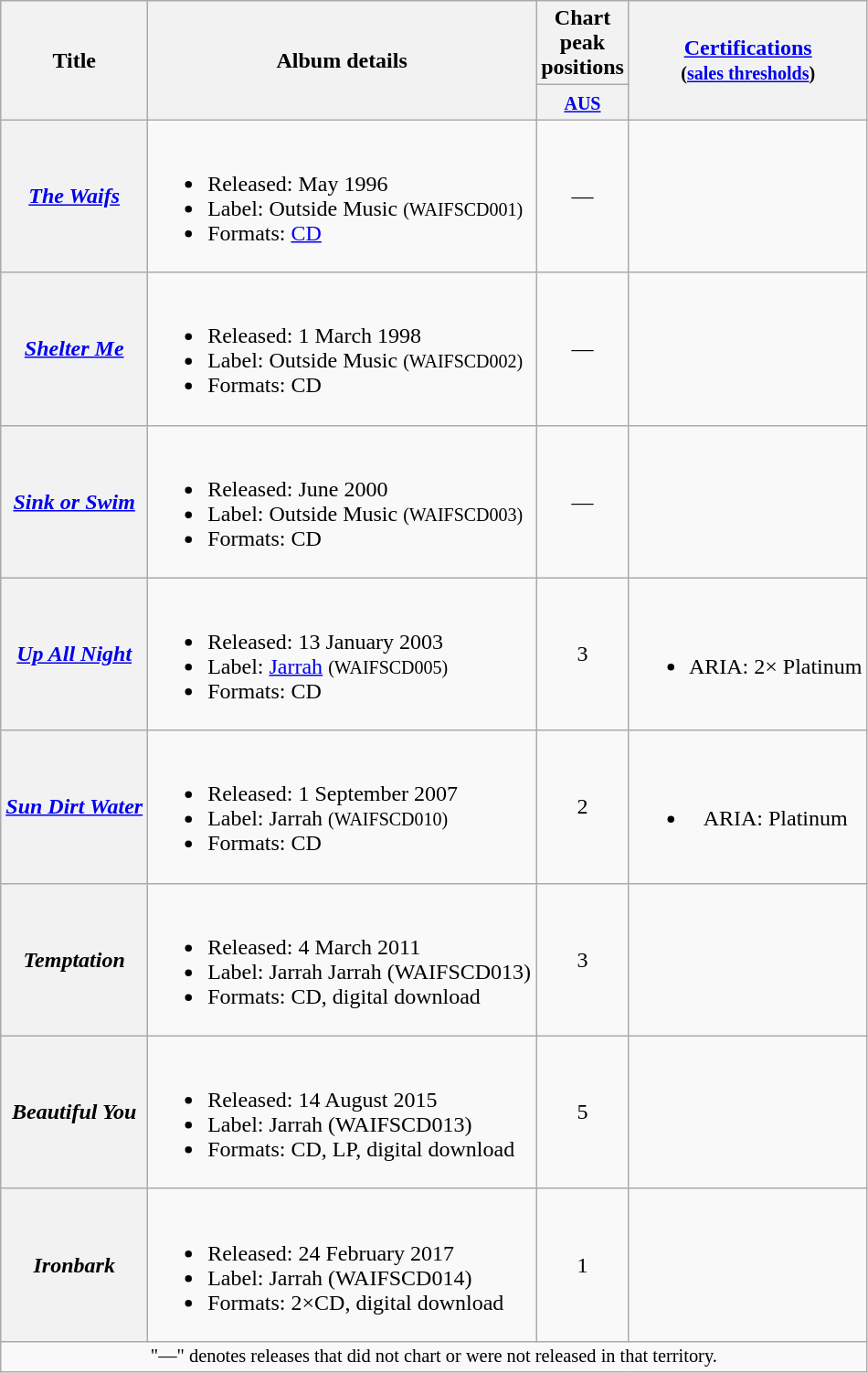<table class="wikitable plainrowheaders">
<tr>
<th scope="col" rowspan="2">Title</th>
<th scope="col" rowspan="2">Album details</th>
<th scope="col" colspan="1">Chart peak positions</th>
<th scope="col" rowspan="2"><a href='#'>Certifications</a><br><small>(<a href='#'>sales thresholds</a>)</small></th>
</tr>
<tr>
<th width="60px"><small><a href='#'>AUS</a><br></small></th>
</tr>
<tr>
<th scope="row"><em><a href='#'>The Waifs</a></em></th>
<td><br><ul><li>Released: May 1996</li><li>Label: Outside Music <small>(WAIFSCD001)</small></li><li>Formats: <a href='#'>CD</a></li></ul></td>
<td align="center">—</td>
<td align="center"></td>
</tr>
<tr>
<th scope="row"><em><a href='#'>Shelter Me</a></em></th>
<td><br><ul><li>Released: 1 March 1998</li><li>Label: Outside Music <small>(WAIFSCD002)</small></li><li>Formats: CD</li></ul></td>
<td align="center">—</td>
<td align="center"></td>
</tr>
<tr>
<th scope="row"><em><a href='#'>Sink or Swim</a></em></th>
<td><br><ul><li>Released: June 2000</li><li>Label: Outside Music <small>(WAIFSCD003)</small></li><li>Formats: CD</li></ul></td>
<td align="center">—</td>
<td align="center"></td>
</tr>
<tr>
<th scope="row"><em><a href='#'>Up All Night</a></em></th>
<td><br><ul><li>Released: 13 January 2003</li><li>Label: <a href='#'>Jarrah</a> <small>(WAIFSCD005)</small></li><li>Formats: CD</li></ul></td>
<td align="center">3</td>
<td align="center"><br><ul><li>ARIA: 2× Platinum</li></ul></td>
</tr>
<tr>
<th scope="row"><em><a href='#'>Sun Dirt Water</a></em></th>
<td><br><ul><li>Released: 1 September 2007</li><li>Label: Jarrah <small>(WAIFSCD010)</small></li><li>Formats: CD</li></ul></td>
<td align="center">2</td>
<td align="center"><br><ul><li>ARIA: Platinum</li></ul></td>
</tr>
<tr>
<th scope="row"><em>Temptation</em></th>
<td><br><ul><li>Released: 4 March 2011</li><li>Label: Jarrah Jarrah (WAIFSCD013)</li><li>Formats: CD, digital download</li></ul></td>
<td align="center">3</td>
<td align="center"></td>
</tr>
<tr>
<th scope="row"><em>Beautiful You</em></th>
<td><br><ul><li>Released: 14 August 2015</li><li>Label: Jarrah (WAIFSCD013)</li><li>Formats: CD, LP, digital download</li></ul></td>
<td align="center">5</td>
<td align="center"></td>
</tr>
<tr>
<th scope="row"><em>Ironbark</em></th>
<td><br><ul><li>Released: 24 February 2017</li><li>Label: Jarrah (WAIFSCD014)</li><li>Formats: 2×CD, digital download</li></ul></td>
<td align="center">1</td>
<td align="center"></td>
</tr>
<tr>
<td align="center" colspan="11" style="font-size: 85%">"—" denotes releases that did not chart or were not released in that territory.</td>
</tr>
</table>
